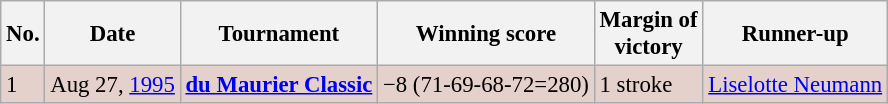<table class="wikitable" style="font-size:95%;">
<tr>
<th>No.</th>
<th>Date</th>
<th>Tournament</th>
<th>Winning score</th>
<th>Margin of<br>victory</th>
<th>Runner-up</th>
</tr>
<tr style="background:#e5d1cb;">
<td>1</td>
<td>Aug 27, <a href='#'>1995</a></td>
<td><strong><a href='#'>du Maurier Classic</a></strong></td>
<td>−8 (71-69-68-72=280)</td>
<td>1 stroke</td>
<td> <a href='#'>Liselotte Neumann</a></td>
</tr>
</table>
